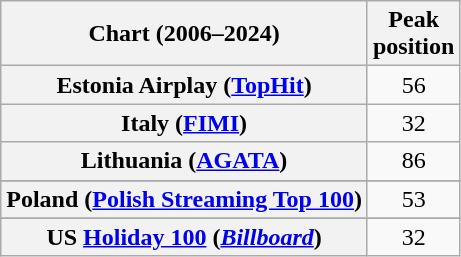<table class="wikitable sortable plainrowheaders" style="text-align:center">
<tr>
<th scope="col">Chart (2006–2024)</th>
<th scope="col">Peak<br>position</th>
</tr>
<tr>
<th scope="row">Estonia Airplay (<a href='#'>TopHit</a>)</th>
<td>56</td>
</tr>
<tr>
<th scope="row">Italy (<a href='#'>FIMI</a>)</th>
<td>32</td>
</tr>
<tr>
<th scope="row">Lithuania (<a href='#'>AGATA</a>)</th>
<td>86</td>
</tr>
<tr>
</tr>
<tr>
</tr>
<tr>
<th scope="row">Poland (<a href='#'>Polish Streaming Top 100</a>)</th>
<td>53</td>
</tr>
<tr>
</tr>
<tr>
</tr>
<tr>
</tr>
<tr>
<th scope="row">US <a href='#'>Holiday 100</a> (<em><a href='#'>Billboard</a></em>)</th>
<td>32</td>
</tr>
</table>
